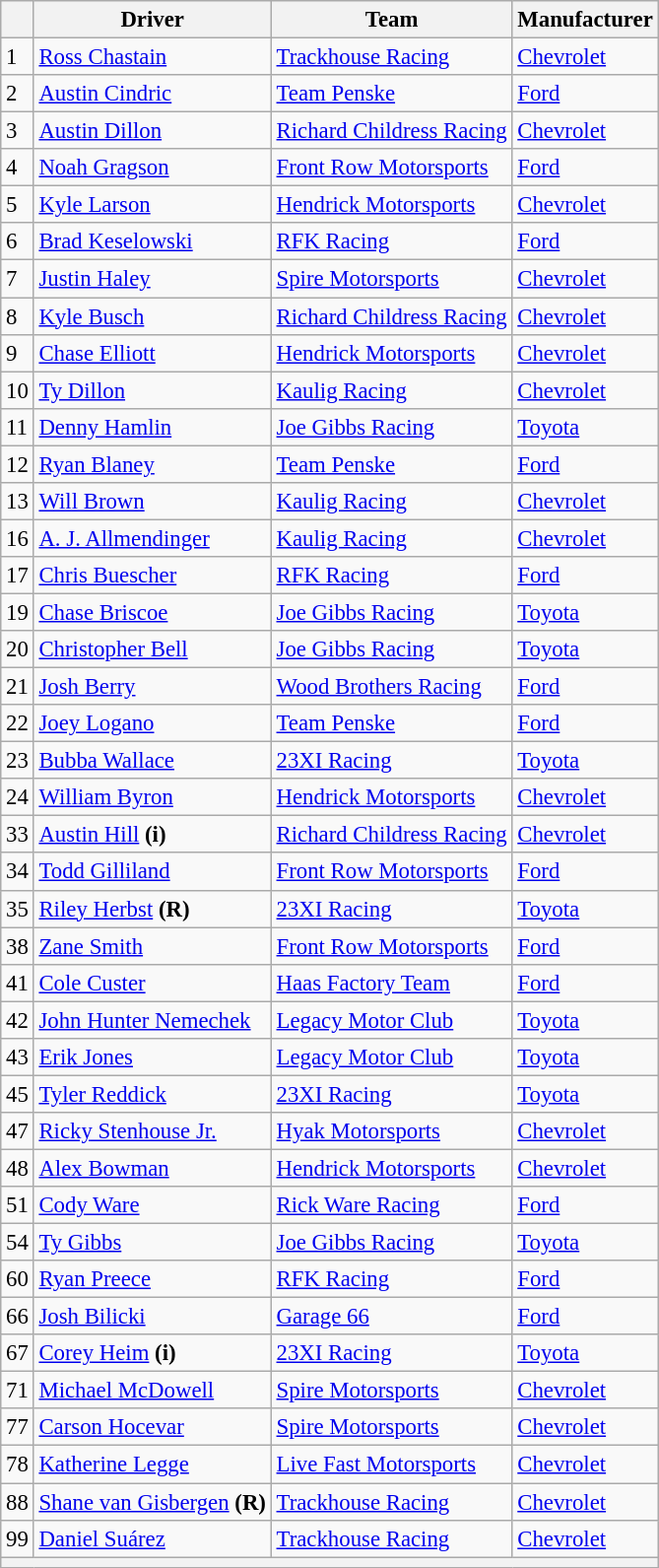<table class="wikitable" style="font-size:95%">
<tr>
<th></th>
<th>Driver</th>
<th>Team</th>
<th>Manufacturer</th>
</tr>
<tr>
<td>1</td>
<td><a href='#'>Ross Chastain</a></td>
<td><a href='#'>Trackhouse Racing</a></td>
<td><a href='#'>Chevrolet</a></td>
</tr>
<tr>
<td>2</td>
<td><a href='#'>Austin Cindric</a></td>
<td><a href='#'>Team Penske</a></td>
<td><a href='#'>Ford</a></td>
</tr>
<tr>
<td>3</td>
<td><a href='#'>Austin Dillon</a></td>
<td><a href='#'>Richard Childress Racing</a></td>
<td><a href='#'>Chevrolet</a></td>
</tr>
<tr>
<td>4</td>
<td><a href='#'>Noah Gragson</a></td>
<td><a href='#'>Front Row Motorsports</a></td>
<td><a href='#'>Ford</a></td>
</tr>
<tr>
<td>5</td>
<td><a href='#'>Kyle Larson</a></td>
<td><a href='#'>Hendrick Motorsports</a></td>
<td><a href='#'>Chevrolet</a></td>
</tr>
<tr>
<td>6</td>
<td><a href='#'>Brad Keselowski</a></td>
<td><a href='#'>RFK Racing</a></td>
<td><a href='#'>Ford</a></td>
</tr>
<tr>
<td>7</td>
<td><a href='#'>Justin Haley</a></td>
<td><a href='#'>Spire Motorsports</a></td>
<td><a href='#'>Chevrolet</a></td>
</tr>
<tr>
<td>8</td>
<td><a href='#'>Kyle Busch</a></td>
<td><a href='#'>Richard Childress Racing</a></td>
<td><a href='#'>Chevrolet</a></td>
</tr>
<tr>
<td>9</td>
<td><a href='#'>Chase Elliott</a></td>
<td><a href='#'>Hendrick Motorsports</a></td>
<td><a href='#'>Chevrolet</a></td>
</tr>
<tr>
<td>10</td>
<td><a href='#'>Ty Dillon</a></td>
<td><a href='#'>Kaulig Racing</a></td>
<td><a href='#'>Chevrolet</a></td>
</tr>
<tr>
<td>11</td>
<td><a href='#'>Denny Hamlin</a></td>
<td><a href='#'>Joe Gibbs Racing</a></td>
<td><a href='#'>Toyota</a></td>
</tr>
<tr>
<td>12</td>
<td><a href='#'>Ryan Blaney</a></td>
<td><a href='#'>Team Penske</a></td>
<td><a href='#'>Ford</a></td>
</tr>
<tr>
<td>13</td>
<td><a href='#'>Will Brown</a></td>
<td><a href='#'>Kaulig Racing</a></td>
<td><a href='#'>Chevrolet</a></td>
</tr>
<tr>
<td>16</td>
<td><a href='#'>A. J. Allmendinger</a></td>
<td><a href='#'>Kaulig Racing</a></td>
<td><a href='#'>Chevrolet</a></td>
</tr>
<tr>
<td>17</td>
<td><a href='#'>Chris Buescher</a></td>
<td><a href='#'>RFK Racing</a></td>
<td><a href='#'>Ford</a></td>
</tr>
<tr>
<td>19</td>
<td><a href='#'>Chase Briscoe</a></td>
<td><a href='#'>Joe Gibbs Racing</a></td>
<td><a href='#'>Toyota</a></td>
</tr>
<tr>
<td>20</td>
<td><a href='#'>Christopher Bell</a></td>
<td><a href='#'>Joe Gibbs Racing</a></td>
<td><a href='#'>Toyota</a></td>
</tr>
<tr>
<td>21</td>
<td><a href='#'>Josh Berry</a></td>
<td><a href='#'>Wood Brothers Racing</a></td>
<td><a href='#'>Ford</a></td>
</tr>
<tr>
<td>22</td>
<td><a href='#'>Joey Logano</a></td>
<td><a href='#'>Team Penske</a></td>
<td><a href='#'>Ford</a></td>
</tr>
<tr>
<td>23</td>
<td><a href='#'>Bubba Wallace</a></td>
<td><a href='#'>23XI Racing</a></td>
<td><a href='#'>Toyota</a></td>
</tr>
<tr>
<td>24</td>
<td><a href='#'>William Byron</a></td>
<td><a href='#'>Hendrick Motorsports</a></td>
<td><a href='#'>Chevrolet</a></td>
</tr>
<tr>
<td>33</td>
<td><a href='#'>Austin Hill</a> <strong>(i)</strong></td>
<td><a href='#'>Richard Childress Racing</a></td>
<td><a href='#'>Chevrolet</a></td>
</tr>
<tr>
<td>34</td>
<td><a href='#'>Todd Gilliland</a></td>
<td><a href='#'>Front Row Motorsports</a></td>
<td><a href='#'>Ford</a></td>
</tr>
<tr>
<td>35</td>
<td><a href='#'>Riley Herbst</a> <strong>(R)</strong></td>
<td><a href='#'>23XI Racing</a></td>
<td><a href='#'>Toyota</a></td>
</tr>
<tr>
<td>38</td>
<td><a href='#'>Zane Smith</a></td>
<td><a href='#'>Front Row Motorsports</a></td>
<td><a href='#'>Ford</a></td>
</tr>
<tr>
<td>41</td>
<td><a href='#'>Cole Custer</a></td>
<td><a href='#'>Haas Factory Team</a></td>
<td><a href='#'>Ford</a></td>
</tr>
<tr>
<td>42</td>
<td><a href='#'>John Hunter Nemechek</a></td>
<td><a href='#'>Legacy Motor Club</a></td>
<td><a href='#'>Toyota</a></td>
</tr>
<tr>
<td>43</td>
<td><a href='#'>Erik Jones</a></td>
<td><a href='#'>Legacy Motor Club</a></td>
<td><a href='#'>Toyota</a></td>
</tr>
<tr>
<td>45</td>
<td><a href='#'>Tyler Reddick</a></td>
<td><a href='#'>23XI Racing</a></td>
<td><a href='#'>Toyota</a></td>
</tr>
<tr>
<td>47</td>
<td><a href='#'>Ricky Stenhouse Jr.</a></td>
<td><a href='#'>Hyak Motorsports</a></td>
<td><a href='#'>Chevrolet</a></td>
</tr>
<tr>
<td>48</td>
<td><a href='#'>Alex Bowman</a></td>
<td><a href='#'>Hendrick Motorsports</a></td>
<td><a href='#'>Chevrolet</a></td>
</tr>
<tr>
<td>51</td>
<td><a href='#'>Cody Ware</a></td>
<td><a href='#'>Rick Ware Racing</a></td>
<td><a href='#'>Ford</a></td>
</tr>
<tr>
<td>54</td>
<td><a href='#'>Ty Gibbs</a></td>
<td><a href='#'>Joe Gibbs Racing</a></td>
<td><a href='#'>Toyota</a></td>
</tr>
<tr>
<td>60</td>
<td><a href='#'>Ryan Preece</a></td>
<td><a href='#'>RFK Racing</a></td>
<td><a href='#'>Ford</a></td>
</tr>
<tr>
<td>66</td>
<td><a href='#'>Josh Bilicki</a></td>
<td><a href='#'>Garage 66</a></td>
<td><a href='#'>Ford</a></td>
</tr>
<tr>
<td>67</td>
<td><a href='#'>Corey Heim</a> <strong>(i)</strong></td>
<td><a href='#'>23XI Racing</a></td>
<td><a href='#'>Toyota</a></td>
</tr>
<tr>
<td>71</td>
<td><a href='#'>Michael McDowell</a></td>
<td><a href='#'>Spire Motorsports</a></td>
<td><a href='#'>Chevrolet</a></td>
</tr>
<tr>
<td>77</td>
<td><a href='#'>Carson Hocevar</a></td>
<td><a href='#'>Spire Motorsports</a></td>
<td><a href='#'>Chevrolet</a></td>
</tr>
<tr>
<td>78</td>
<td><a href='#'>Katherine Legge</a></td>
<td><a href='#'>Live Fast Motorsports</a></td>
<td><a href='#'>Chevrolet</a></td>
</tr>
<tr>
<td>88</td>
<td><a href='#'>Shane van Gisbergen</a> <strong>(R)</strong></td>
<td><a href='#'>Trackhouse Racing</a></td>
<td><a href='#'>Chevrolet</a></td>
</tr>
<tr>
<td>99</td>
<td><a href='#'>Daniel Suárez</a></td>
<td><a href='#'>Trackhouse Racing</a></td>
<td><a href='#'>Chevrolet</a></td>
</tr>
<tr>
<th colspan="4"></th>
</tr>
</table>
